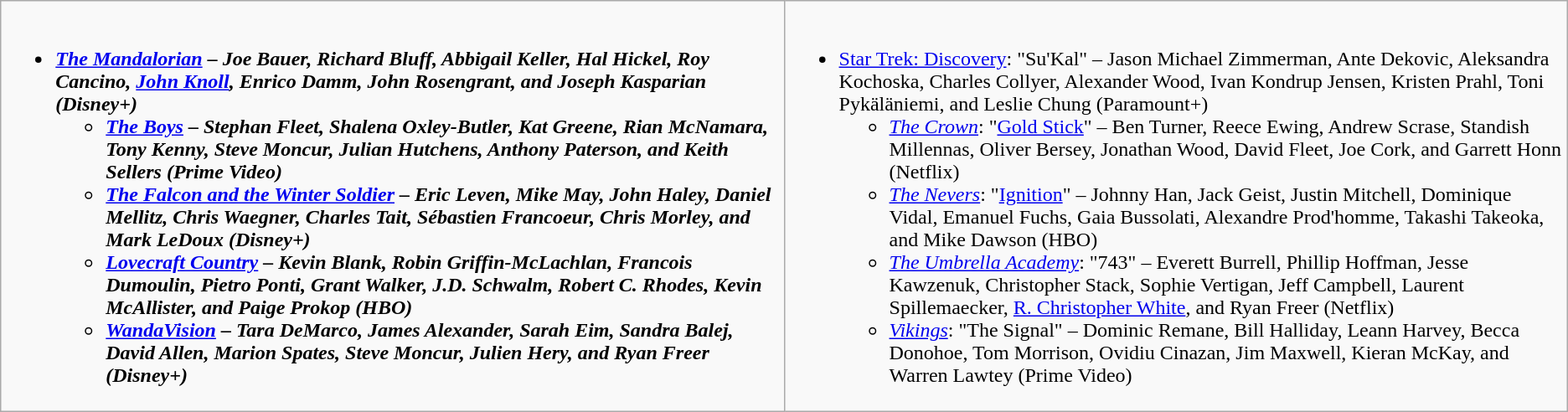<table class="wikitable">
<tr>
<td style="vertical-align:top;" width="50%"><br><ul><li><strong><em><a href='#'>The Mandalorian</a><em> – Joe Bauer, Richard Bluff, Abbigail Keller, Hal Hickel, Roy Cancino, <a href='#'>John Knoll</a>, Enrico Damm, John Rosengrant, and Joseph Kasparian (Disney+)<strong><ul><li></em><a href='#'>The Boys</a><em> – Stephan Fleet, Shalena Oxley-Butler, Kat Greene, Rian McNamara, Tony Kenny, Steve Moncur, Julian Hutchens, Anthony Paterson, and Keith Sellers (Prime Video)</li><li></em><a href='#'>The Falcon and the Winter Soldier</a><em> – Eric Leven, Mike May, John Haley, Daniel Mellitz, Chris Waegner, Charles Tait, Sébastien Francoeur, Chris Morley, and Mark LeDoux (Disney+)</li><li></em><a href='#'>Lovecraft Country</a><em> – Kevin Blank, Robin Griffin-McLachlan, Francois Dumoulin, Pietro Ponti, Grant Walker, J.D. Schwalm, Robert C. Rhodes, Kevin McAllister, and Paige Prokop (HBO)</li><li></em><a href='#'>WandaVision</a><em> – Tara DeMarco, James Alexander, Sarah Eim, Sandra Balej, David Allen, Marion Spates, Steve Moncur, Julien Hery, and Ryan Freer (Disney+)</li></ul></li></ul></td>
<td style="vertical-align:top;" width="50%"><br><ul><li></em></strong><a href='#'>Star Trek: Discovery</a></em>: "Su'Kal" – Jason Michael Zimmerman, Ante Dekovic, Aleksandra Kochoska, Charles Collyer, Alexander Wood, Ivan Kondrup Jensen, Kristen Prahl, Toni Pykäläniemi, and Leslie Chung (Paramount+)</strong><ul><li><em><a href='#'>The Crown</a></em>: "<a href='#'>Gold Stick</a>" – Ben Turner, Reece Ewing, Andrew Scrase, Standish Millennas, Oliver Bersey, Jonathan Wood, David Fleet, Joe Cork, and Garrett Honn (Netflix)</li><li><em><a href='#'>The Nevers</a></em>: "<a href='#'>Ignition</a>" – Johnny Han, Jack Geist, Justin Mitchell, Dominique Vidal, Emanuel Fuchs, Gaia Bussolati, Alexandre Prod'homme, Takashi Takeoka, and Mike Dawson (HBO)</li><li><em><a href='#'>The Umbrella Academy</a></em>: "743" – Everett Burrell, Phillip Hoffman, Jesse Kawzenuk, Christopher Stack, Sophie Vertigan, Jeff Campbell, Laurent Spillemaecker, <a href='#'>R. Christopher White</a>, and Ryan Freer (Netflix)</li><li><em><a href='#'>Vikings</a></em>: "The Signal" – Dominic Remane, Bill Halliday, Leann Harvey, Becca Donohoe, Tom Morrison, Ovidiu Cinazan, Jim Maxwell, Kieran McKay, and Warren Lawtey (Prime Video)</li></ul></li></ul></td>
</tr>
</table>
